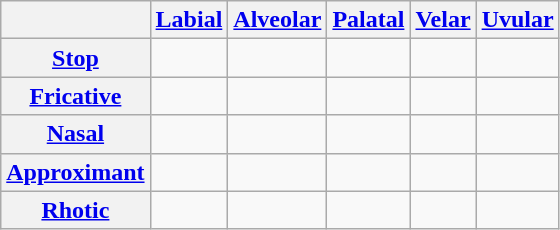<table class="wikitable" style="text-align: center">
<tr>
<th></th>
<th><a href='#'>Labial</a></th>
<th><a href='#'>Alveolar</a></th>
<th><a href='#'>Palatal</a></th>
<th><a href='#'>Velar</a></th>
<th><a href='#'>Uvular</a></th>
</tr>
<tr>
<th><a href='#'>Stop</a></th>
<td></td>
<td></td>
<td></td>
<td></td>
<td></td>
</tr>
<tr>
<th><a href='#'>Fricative</a></th>
<td></td>
<td></td>
<td></td>
<td></td>
<td></td>
</tr>
<tr>
<th><a href='#'>Nasal</a></th>
<td></td>
<td></td>
<td></td>
<td></td>
<td></td>
</tr>
<tr>
<th><a href='#'>Approximant</a></th>
<td></td>
<td></td>
<td></td>
<td></td>
<td></td>
</tr>
<tr>
<th><a href='#'>Rhotic</a></th>
<td></td>
<td></td>
<td></td>
<td></td>
<td></td>
</tr>
</table>
